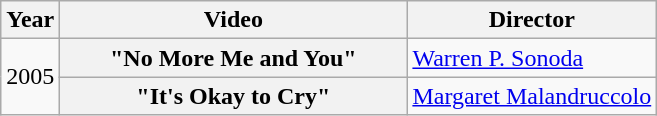<table class="wikitable plainrowheaders">
<tr>
<th>Year</th>
<th style="width:14em;">Video</th>
<th>Director</th>
</tr>
<tr>
<td rowspan="2">2005</td>
<th scope="row">"No More Me and You"</th>
<td><a href='#'>Warren P. Sonoda</a></td>
</tr>
<tr>
<th scope="row">"It's Okay to Cry"</th>
<td><a href='#'>Margaret Malandruccolo</a></td>
</tr>
</table>
